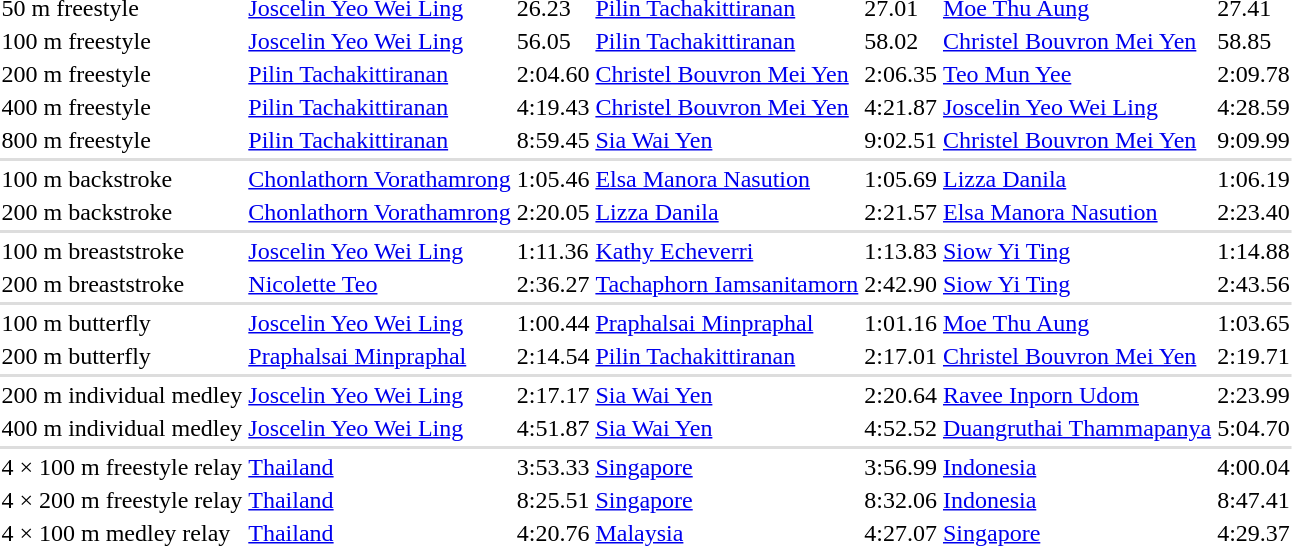<table>
<tr>
<td>50 m freestyle</td>
<td> <a href='#'>Joscelin Yeo Wei Ling</a></td>
<td>26.23</td>
<td> <a href='#'>Pilin Tachakittiranan</a></td>
<td>27.01</td>
<td> <a href='#'>Moe Thu Aung</a></td>
<td>27.41</td>
</tr>
<tr>
<td>100 m freestyle</td>
<td> <a href='#'>Joscelin Yeo Wei Ling</a></td>
<td>56.05</td>
<td> <a href='#'>Pilin Tachakittiranan</a></td>
<td>58.02</td>
<td> <a href='#'>Christel Bouvron Mei Yen</a></td>
<td>58.85</td>
</tr>
<tr>
<td>200 m freestyle</td>
<td> <a href='#'>Pilin Tachakittiranan</a></td>
<td>2:04.60</td>
<td> <a href='#'>Christel Bouvron Mei Yen</a></td>
<td>2:06.35</td>
<td> <a href='#'>Teo Mun Yee</a></td>
<td>2:09.78</td>
</tr>
<tr>
<td>400 m freestyle</td>
<td> <a href='#'>Pilin Tachakittiranan</a></td>
<td>4:19.43</td>
<td> <a href='#'>Christel Bouvron Mei Yen</a></td>
<td>4:21.87</td>
<td> <a href='#'>Joscelin Yeo Wei Ling</a></td>
<td>4:28.59</td>
</tr>
<tr>
<td>800 m freestyle</td>
<td> <a href='#'>Pilin Tachakittiranan</a></td>
<td>8:59.45</td>
<td> <a href='#'>Sia Wai Yen</a></td>
<td>9:02.51</td>
<td> <a href='#'>Christel Bouvron Mei Yen</a></td>
<td>9:09.99</td>
</tr>
<tr bgcolor=#DDDDDD>
<td colspan=7></td>
</tr>
<tr>
<td>100 m backstroke</td>
<td> <a href='#'>Chonlathorn Vorathamrong</a></td>
<td>1:05.46</td>
<td> <a href='#'>Elsa Manora Nasution</a></td>
<td>1:05.69</td>
<td> <a href='#'>Lizza Danila</a></td>
<td>1:06.19</td>
</tr>
<tr>
<td>200 m backstroke</td>
<td> <a href='#'>Chonlathorn Vorathamrong</a></td>
<td>2:20.05</td>
<td> <a href='#'>Lizza Danila</a></td>
<td>2:21.57</td>
<td> <a href='#'>Elsa Manora Nasution</a></td>
<td>2:23.40</td>
</tr>
<tr bgcolor=#DDDDDD>
<td colspan=7></td>
</tr>
<tr>
<td>100 m breaststroke</td>
<td> <a href='#'>Joscelin Yeo Wei Ling</a></td>
<td>1:11.36</td>
<td> <a href='#'>Kathy Echeverri</a></td>
<td>1:13.83</td>
<td> <a href='#'>Siow Yi Ting</a></td>
<td>1:14.88</td>
</tr>
<tr>
<td>200 m breaststroke</td>
<td> <a href='#'>Nicolette Teo</a></td>
<td>2:36.27</td>
<td> <a href='#'>Tachaphorn Iamsanitamorn</a></td>
<td>2:42.90</td>
<td> <a href='#'>Siow Yi Ting</a></td>
<td>2:43.56</td>
</tr>
<tr bgcolor=#DDDDDD>
<td colspan=7></td>
</tr>
<tr>
<td>100 m butterfly</td>
<td> <a href='#'>Joscelin Yeo Wei Ling</a></td>
<td>1:00.44</td>
<td> <a href='#'>Praphalsai Minpraphal</a></td>
<td>1:01.16</td>
<td> <a href='#'>Moe Thu Aung</a></td>
<td>1:03.65</td>
</tr>
<tr>
<td>200 m butterfly</td>
<td> <a href='#'>Praphalsai Minpraphal</a></td>
<td>2:14.54</td>
<td> <a href='#'>Pilin Tachakittiranan</a></td>
<td>2:17.01</td>
<td> <a href='#'>Christel Bouvron Mei Yen</a></td>
<td>2:19.71</td>
</tr>
<tr bgcolor=#DDDDDD>
<td colspan=7></td>
</tr>
<tr>
<td>200 m individual medley</td>
<td> <a href='#'>Joscelin Yeo Wei Ling</a></td>
<td>2:17.17</td>
<td> <a href='#'>Sia Wai Yen</a></td>
<td>2:20.64</td>
<td> <a href='#'>Ravee Inporn Udom</a></td>
<td>2:23.99</td>
</tr>
<tr>
<td>400 m individual medley</td>
<td> <a href='#'>Joscelin Yeo Wei Ling</a></td>
<td>4:51.87</td>
<td> <a href='#'>Sia Wai Yen</a></td>
<td>4:52.52</td>
<td> <a href='#'>Duangruthai Thammapanya</a></td>
<td>5:04.70</td>
</tr>
<tr bgcolor=#DDDDDD>
<td colspan=7></td>
</tr>
<tr>
<td>4 × 100 m freestyle relay</td>
<td> <a href='#'>Thailand</a></td>
<td>3:53.33</td>
<td> <a href='#'>Singapore</a></td>
<td>3:56.99</td>
<td> <a href='#'>Indonesia</a></td>
<td>4:00.04</td>
</tr>
<tr>
<td>4 × 200 m freestyle relay</td>
<td> <a href='#'>Thailand</a></td>
<td>8:25.51</td>
<td> <a href='#'>Singapore</a></td>
<td>8:32.06</td>
<td> <a href='#'>Indonesia</a></td>
<td>8:47.41</td>
</tr>
<tr>
<td>4 × 100 m medley relay</td>
<td> <a href='#'>Thailand</a></td>
<td>4:20.76</td>
<td> <a href='#'>Malaysia</a></td>
<td>4:27.07</td>
<td> <a href='#'>Singapore</a></td>
<td>4:29.37</td>
</tr>
</table>
